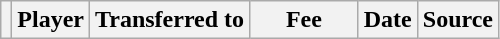<table class="wikitable plainrowheaders sortable">
<tr>
<th></th>
<th scope="col">Player</th>
<th>Transferred to</th>
<th style="width: 65px;">Fee</th>
<th scope="col">Date</th>
<th scope="col">Source</th>
</tr>
</table>
